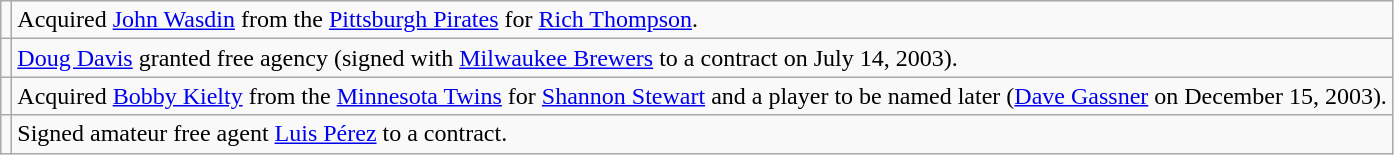<table class="wikitable">
<tr>
<td></td>
<td>Acquired <a href='#'>John Wasdin</a> from the <a href='#'>Pittsburgh Pirates</a> for <a href='#'>Rich Thompson</a>.</td>
</tr>
<tr>
<td></td>
<td><a href='#'>Doug Davis</a> granted free agency (signed with <a href='#'>Milwaukee Brewers</a> to a contract on July 14, 2003).</td>
</tr>
<tr>
<td></td>
<td>Acquired <a href='#'>Bobby Kielty</a> from the <a href='#'>Minnesota Twins</a> for <a href='#'>Shannon Stewart</a> and a player to be named later (<a href='#'>Dave Gassner</a> on December 15, 2003).</td>
</tr>
<tr>
<td></td>
<td>Signed amateur free agent <a href='#'>Luis Pérez</a> to a contract.</td>
</tr>
</table>
